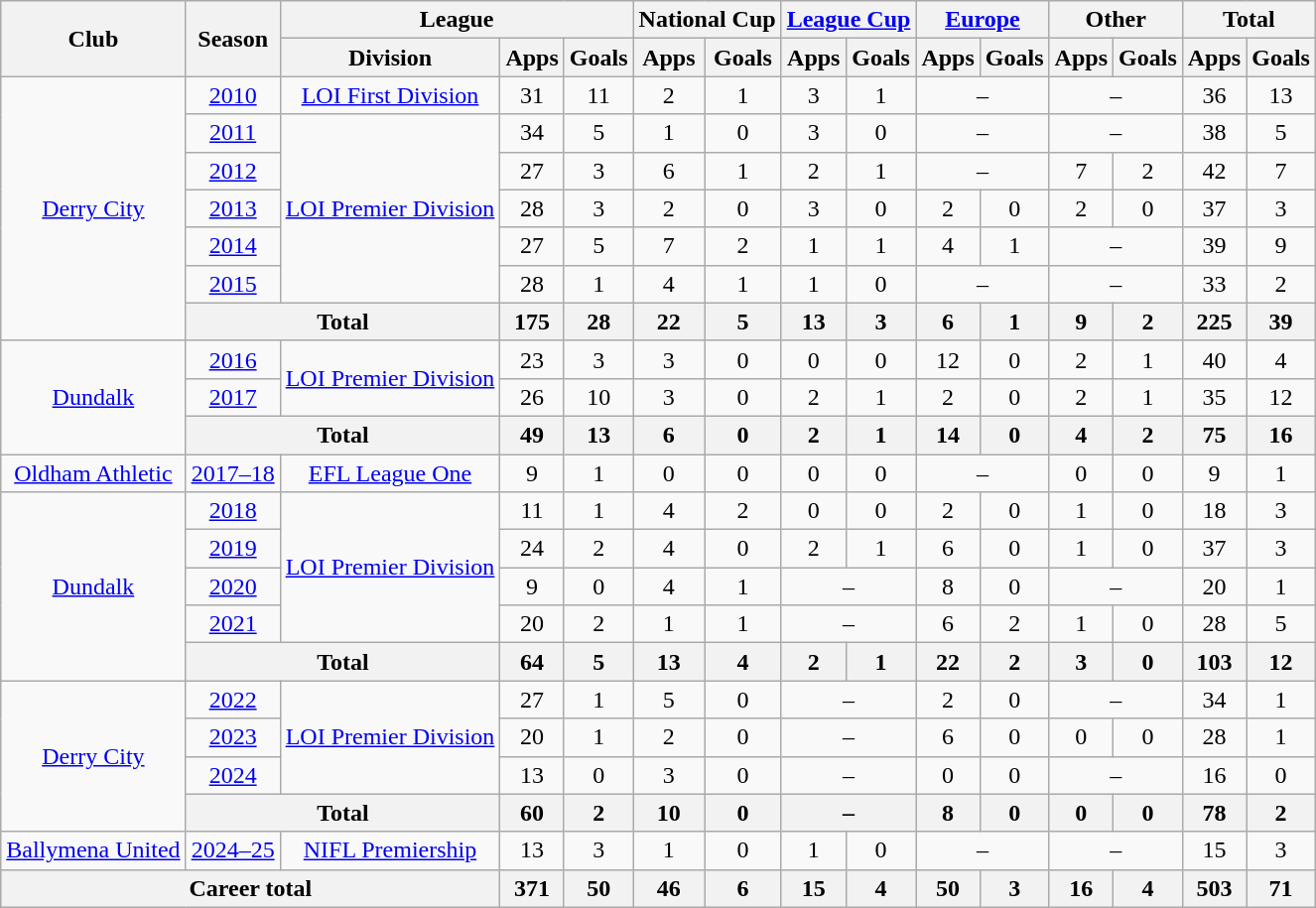<table class="wikitable" style="text-align: center">
<tr>
<th rowspan="2">Club</th>
<th rowspan="2">Season</th>
<th colspan="3">League</th>
<th colspan="2">National Cup</th>
<th colspan="2"><a href='#'>League Cup</a></th>
<th colspan="2"><a href='#'>Europe</a></th>
<th colspan="2">Other</th>
<th colspan="2">Total</th>
</tr>
<tr>
<th>Division</th>
<th>Apps</th>
<th>Goals</th>
<th>Apps</th>
<th>Goals</th>
<th>Apps</th>
<th>Goals</th>
<th>Apps</th>
<th>Goals</th>
<th>Apps</th>
<th>Goals</th>
<th>Apps</th>
<th>Goals</th>
</tr>
<tr>
<td rowspan="7"><a href='#'>Derry City</a></td>
<td><a href='#'>2010</a></td>
<td><a href='#'>LOI First Division</a></td>
<td>31</td>
<td>11</td>
<td>2</td>
<td>1</td>
<td>3</td>
<td>1</td>
<td colspan="2">–</td>
<td colspan="2">–</td>
<td>36</td>
<td>13</td>
</tr>
<tr>
<td><a href='#'>2011</a></td>
<td rowspan="5"><a href='#'>LOI Premier Division</a></td>
<td>34</td>
<td>5</td>
<td>1</td>
<td>0</td>
<td>3</td>
<td>0</td>
<td colspan="2">–</td>
<td colspan="2">–</td>
<td>38</td>
<td>5</td>
</tr>
<tr>
<td><a href='#'>2012</a></td>
<td>27</td>
<td>3</td>
<td>6</td>
<td>1</td>
<td>2</td>
<td>1</td>
<td colspan="2">–</td>
<td>7</td>
<td>2</td>
<td>42</td>
<td>7</td>
</tr>
<tr>
<td><a href='#'>2013</a></td>
<td>28</td>
<td>3</td>
<td>2</td>
<td>0</td>
<td>3</td>
<td>0</td>
<td>2</td>
<td>0</td>
<td>2</td>
<td>0</td>
<td>37</td>
<td>3</td>
</tr>
<tr>
<td><a href='#'>2014</a></td>
<td>27</td>
<td>5</td>
<td>7</td>
<td>2</td>
<td>1</td>
<td>1</td>
<td>4</td>
<td>1</td>
<td colspan="2">–</td>
<td>39</td>
<td>9</td>
</tr>
<tr>
<td><a href='#'>2015</a></td>
<td>28</td>
<td>1</td>
<td>4</td>
<td>1</td>
<td>1</td>
<td>0</td>
<td colspan="2">–</td>
<td colspan="2">–</td>
<td>33</td>
<td>2</td>
</tr>
<tr>
<th colspan="2">Total</th>
<th>175</th>
<th>28</th>
<th>22</th>
<th>5</th>
<th>13</th>
<th>3</th>
<th>6</th>
<th>1</th>
<th>9</th>
<th>2</th>
<th>225</th>
<th>39</th>
</tr>
<tr>
<td rowspan="3"><a href='#'>Dundalk</a></td>
<td><a href='#'>2016</a></td>
<td rowspan="2"><a href='#'>LOI Premier Division</a></td>
<td>23</td>
<td>3</td>
<td>3</td>
<td>0</td>
<td>0</td>
<td>0</td>
<td>12</td>
<td>0</td>
<td>2</td>
<td>1</td>
<td>40</td>
<td>4</td>
</tr>
<tr>
<td><a href='#'>2017</a></td>
<td>26</td>
<td>10</td>
<td>3</td>
<td>0</td>
<td>2</td>
<td>1</td>
<td>2</td>
<td>0</td>
<td>2</td>
<td>1</td>
<td>35</td>
<td>12</td>
</tr>
<tr>
<th colspan="2">Total</th>
<th>49</th>
<th>13</th>
<th>6</th>
<th>0</th>
<th>2</th>
<th>1</th>
<th>14</th>
<th>0</th>
<th>4</th>
<th>2</th>
<th>75</th>
<th>16</th>
</tr>
<tr>
<td><a href='#'>Oldham Athletic</a></td>
<td><a href='#'>2017–18</a></td>
<td><a href='#'>EFL League One</a></td>
<td>9</td>
<td>1</td>
<td>0</td>
<td>0</td>
<td>0</td>
<td>0</td>
<td colspan="2">–</td>
<td>0</td>
<td>0</td>
<td>9</td>
<td>1</td>
</tr>
<tr>
<td rowspan="5"><a href='#'>Dundalk</a></td>
<td><a href='#'>2018</a></td>
<td rowspan="4"><a href='#'>LOI Premier Division</a></td>
<td>11</td>
<td>1</td>
<td>4</td>
<td>2</td>
<td>0</td>
<td>0</td>
<td>2</td>
<td>0</td>
<td>1</td>
<td>0</td>
<td>18</td>
<td>3</td>
</tr>
<tr>
<td><a href='#'>2019</a></td>
<td>24</td>
<td>2</td>
<td>4</td>
<td>0</td>
<td>2</td>
<td>1</td>
<td>6</td>
<td>0</td>
<td>1</td>
<td>0</td>
<td>37</td>
<td>3</td>
</tr>
<tr>
<td><a href='#'>2020</a></td>
<td>9</td>
<td>0</td>
<td>4</td>
<td>1</td>
<td colspan="2">–</td>
<td>8</td>
<td>0</td>
<td colspan="2">–</td>
<td>20</td>
<td>1</td>
</tr>
<tr>
<td><a href='#'>2021</a></td>
<td>20</td>
<td>2</td>
<td>1</td>
<td>1</td>
<td colspan="2">–</td>
<td>6</td>
<td>2</td>
<td>1</td>
<td>0</td>
<td>28</td>
<td>5</td>
</tr>
<tr>
<th colspan="2">Total</th>
<th>64</th>
<th>5</th>
<th>13</th>
<th>4</th>
<th>2</th>
<th>1</th>
<th>22</th>
<th>2</th>
<th>3</th>
<th>0</th>
<th>103</th>
<th>12</th>
</tr>
<tr>
<td rowspan="4"><a href='#'>Derry City</a></td>
<td><a href='#'>2022</a></td>
<td rowspan="3"><a href='#'>LOI Premier Division</a></td>
<td>27</td>
<td>1</td>
<td>5</td>
<td>0</td>
<td colspan="2">–</td>
<td>2</td>
<td>0</td>
<td colspan="2">–</td>
<td>34</td>
<td>1</td>
</tr>
<tr>
<td><a href='#'>2023</a></td>
<td>20</td>
<td>1</td>
<td>2</td>
<td>0</td>
<td colspan="2">–</td>
<td>6</td>
<td>0</td>
<td>0</td>
<td>0</td>
<td>28</td>
<td>1</td>
</tr>
<tr>
<td><a href='#'>2024</a></td>
<td>13</td>
<td>0</td>
<td>3</td>
<td>0</td>
<td colspan="2">–</td>
<td>0</td>
<td>0</td>
<td colspan="2">–</td>
<td>16</td>
<td>0</td>
</tr>
<tr>
<th colspan="2">Total</th>
<th>60</th>
<th>2</th>
<th>10</th>
<th>0</th>
<th colspan="2">–</th>
<th>8</th>
<th>0</th>
<th>0</th>
<th>0</th>
<th>78</th>
<th>2</th>
</tr>
<tr>
<td><a href='#'>Ballymena United</a></td>
<td><a href='#'>2024–25</a></td>
<td><a href='#'>NIFL Premiership</a></td>
<td>13</td>
<td>3</td>
<td>1</td>
<td>0</td>
<td>1</td>
<td>0</td>
<td colspan="2">–</td>
<td colspan="2">–</td>
<td>15</td>
<td>3</td>
</tr>
<tr>
<th colspan="3">Career total</th>
<th>371</th>
<th>50</th>
<th>46</th>
<th>6</th>
<th>15</th>
<th>4</th>
<th>50</th>
<th>3</th>
<th>16</th>
<th>4</th>
<th>503</th>
<th>71</th>
</tr>
</table>
